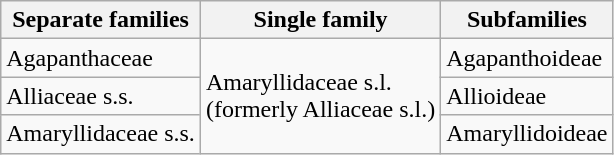<table class="wikitable" border="1">
<tr>
<th>Separate families</th>
<th>Single family</th>
<th>Subfamilies</th>
</tr>
<tr>
<td>Agapanthaceae</td>
<td rowspan=3>Amaryllidaceae s.l.<br>(formerly Alliaceae s.l.)</td>
<td>Agapanthoideae</td>
</tr>
<tr>
<td>Alliaceae s.s.</td>
<td>Allioideae</td>
</tr>
<tr>
<td>Amaryllidaceae s.s.</td>
<td>Amaryllidoideae</td>
</tr>
</table>
